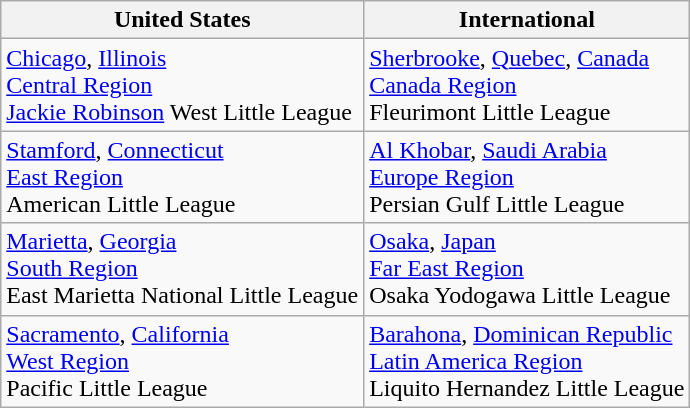<table class="wikitable">
<tr>
<th>United States</th>
<th>International</th>
</tr>
<tr>
<td> <a href='#'>Chicago</a>, <a href='#'>Illinois</a><br><a href='#'>Central Region</a><br><a href='#'>Jackie Robinson</a> West Little League</td>
<td> <a href='#'>Sherbrooke</a>, <a href='#'>Quebec</a>, <a href='#'>Canada</a><br><a href='#'>Canada Region</a><br>Fleurimont Little League</td>
</tr>
<tr>
<td> <a href='#'>Stamford</a>, <a href='#'>Connecticut</a><br><a href='#'>East Region</a><br>American Little League</td>
<td> <a href='#'>Al Khobar</a>, <a href='#'>Saudi Arabia</a><br><a href='#'>Europe Region</a><br>Persian Gulf Little League</td>
</tr>
<tr>
<td> <a href='#'>Marietta</a>, <a href='#'>Georgia</a><br><a href='#'>South Region</a><br>East Marietta National Little League</td>
<td> <a href='#'>Osaka</a>, <a href='#'>Japan</a><br><a href='#'>Far East Region</a><br>Osaka Yodogawa Little League</td>
</tr>
<tr>
<td> <a href='#'>Sacramento</a>, <a href='#'>California</a><br><a href='#'>West Region</a><br>Pacific Little League</td>
<td> <a href='#'>Barahona</a>, <a href='#'>Dominican Republic</a><br><a href='#'>Latin America Region</a><br>Liquito Hernandez Little League</td>
</tr>
</table>
